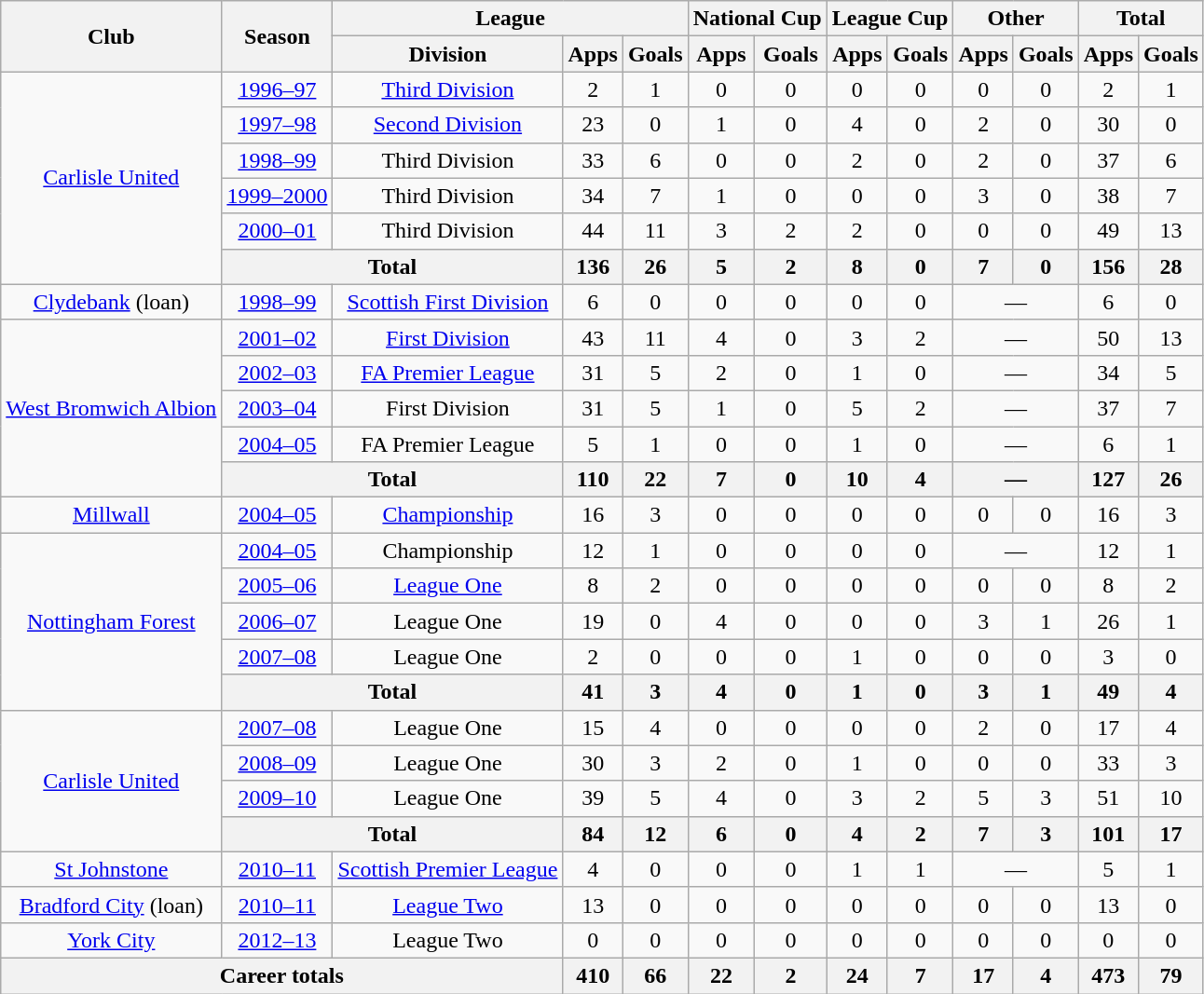<table class="wikitable" style="text-align: center;">
<tr>
<th rowspan="2">Club</th>
<th rowspan="2">Season</th>
<th colspan="3">League</th>
<th colspan="2">National Cup</th>
<th colspan="2">League Cup</th>
<th colspan="2">Other</th>
<th colspan="2">Total</th>
</tr>
<tr>
<th>Division</th>
<th>Apps</th>
<th>Goals</th>
<th>Apps</th>
<th>Goals</th>
<th>Apps</th>
<th>Goals</th>
<th>Apps</th>
<th>Goals</th>
<th>Apps</th>
<th>Goals</th>
</tr>
<tr>
<td rowspan="6" valign="center"><a href='#'>Carlisle United</a></td>
<td><a href='#'>1996–97</a></td>
<td><a href='#'>Third Division</a></td>
<td>2</td>
<td>1</td>
<td>0</td>
<td>0</td>
<td>0</td>
<td>0</td>
<td>0</td>
<td>0</td>
<td>2</td>
<td>1</td>
</tr>
<tr>
<td><a href='#'>1997–98</a></td>
<td><a href='#'>Second Division</a></td>
<td>23</td>
<td>0</td>
<td>1</td>
<td>0</td>
<td>4</td>
<td>0</td>
<td>2</td>
<td>0</td>
<td>30</td>
<td>0</td>
</tr>
<tr>
<td><a href='#'>1998–99</a></td>
<td>Third Division</td>
<td>33</td>
<td>6</td>
<td>0</td>
<td>0</td>
<td>2</td>
<td>0</td>
<td>2</td>
<td>0</td>
<td>37</td>
<td>6</td>
</tr>
<tr>
<td><a href='#'>1999–2000</a></td>
<td>Third Division</td>
<td>34</td>
<td>7</td>
<td>1</td>
<td>0</td>
<td>0</td>
<td>0</td>
<td>3</td>
<td>0</td>
<td>38</td>
<td>7</td>
</tr>
<tr>
<td><a href='#'>2000–01</a></td>
<td>Third Division</td>
<td>44</td>
<td>11</td>
<td>3</td>
<td>2</td>
<td>2</td>
<td>0</td>
<td>0</td>
<td>0</td>
<td>49</td>
<td>13</td>
</tr>
<tr>
<th colspan="2">Total</th>
<th>136</th>
<th>26</th>
<th>5</th>
<th>2</th>
<th>8</th>
<th>0</th>
<th>7</th>
<th>0</th>
<th>156</th>
<th>28</th>
</tr>
<tr>
<td rowspan="1" valign="center"><a href='#'>Clydebank</a> (loan)</td>
<td><a href='#'>1998–99</a></td>
<td><a href='#'>Scottish First Division</a></td>
<td>6</td>
<td>0</td>
<td>0</td>
<td>0</td>
<td>0</td>
<td>0</td>
<td colspan="2">—</td>
<td>6</td>
<td>0</td>
</tr>
<tr>
<td rowspan="5" valign="center"><a href='#'>West Bromwich Albion</a></td>
<td><a href='#'>2001–02</a></td>
<td><a href='#'>First Division</a></td>
<td>43</td>
<td>11</td>
<td>4</td>
<td>0</td>
<td>3</td>
<td>2</td>
<td colspan="2">—</td>
<td>50</td>
<td>13</td>
</tr>
<tr>
<td><a href='#'>2002–03</a></td>
<td><a href='#'>FA Premier League</a></td>
<td>31</td>
<td>5</td>
<td>2</td>
<td>0</td>
<td>1</td>
<td>0</td>
<td colspan="2">—</td>
<td>34</td>
<td>5</td>
</tr>
<tr>
<td><a href='#'>2003–04</a></td>
<td>First Division</td>
<td>31</td>
<td>5</td>
<td>1</td>
<td>0</td>
<td>5</td>
<td>2</td>
<td colspan="2">—</td>
<td>37</td>
<td>7</td>
</tr>
<tr>
<td><a href='#'>2004–05</a></td>
<td>FA Premier League</td>
<td>5</td>
<td>1</td>
<td>0</td>
<td>0</td>
<td>1</td>
<td>0</td>
<td colspan="2">—</td>
<td>6</td>
<td>1</td>
</tr>
<tr>
<th colspan="2">Total</th>
<th>110</th>
<th>22</th>
<th>7</th>
<th>0</th>
<th>10</th>
<th>4</th>
<th colspan="2">—</th>
<th>127</th>
<th>26</th>
</tr>
<tr>
<td rowspan="1" valign="center"><a href='#'>Millwall</a></td>
<td><a href='#'>2004–05</a></td>
<td><a href='#'>Championship</a></td>
<td>16</td>
<td>3</td>
<td>0</td>
<td>0</td>
<td>0</td>
<td>0</td>
<td>0</td>
<td>0</td>
<td>16</td>
<td>3</td>
</tr>
<tr>
<td rowspan="5" valign="center"><a href='#'>Nottingham Forest</a></td>
<td><a href='#'>2004–05</a></td>
<td>Championship</td>
<td>12</td>
<td>1</td>
<td>0</td>
<td>0</td>
<td>0</td>
<td>0</td>
<td colspan="2">—</td>
<td>12</td>
<td>1</td>
</tr>
<tr>
<td><a href='#'>2005–06</a></td>
<td><a href='#'>League One</a></td>
<td>8</td>
<td>2</td>
<td>0</td>
<td>0</td>
<td>0</td>
<td>0</td>
<td>0</td>
<td>0</td>
<td>8</td>
<td>2</td>
</tr>
<tr>
<td><a href='#'>2006–07</a></td>
<td>League One</td>
<td>19</td>
<td>0</td>
<td>4</td>
<td>0</td>
<td>0</td>
<td>0</td>
<td>3</td>
<td>1</td>
<td>26</td>
<td>1</td>
</tr>
<tr>
<td><a href='#'>2007–08</a></td>
<td>League One</td>
<td>2</td>
<td>0</td>
<td>0</td>
<td>0</td>
<td>1</td>
<td>0</td>
<td>0</td>
<td>0</td>
<td>3</td>
<td>0</td>
</tr>
<tr>
<th colspan="2">Total</th>
<th>41</th>
<th>3</th>
<th>4</th>
<th>0</th>
<th>1</th>
<th>0</th>
<th>3</th>
<th>1</th>
<th>49</th>
<th>4</th>
</tr>
<tr>
<td rowspan="4" valign="center"><a href='#'>Carlisle United</a></td>
<td><a href='#'>2007–08</a></td>
<td>League One</td>
<td>15</td>
<td>4</td>
<td>0</td>
<td>0</td>
<td>0</td>
<td>0</td>
<td>2</td>
<td>0</td>
<td>17</td>
<td>4</td>
</tr>
<tr>
<td><a href='#'>2008–09</a></td>
<td>League One</td>
<td>30</td>
<td>3</td>
<td>2</td>
<td>0</td>
<td>1</td>
<td>0</td>
<td>0</td>
<td>0</td>
<td>33</td>
<td>3</td>
</tr>
<tr>
<td><a href='#'>2009–10</a></td>
<td>League One</td>
<td>39</td>
<td>5</td>
<td>4</td>
<td>0</td>
<td>3</td>
<td>2</td>
<td>5</td>
<td>3</td>
<td>51</td>
<td>10</td>
</tr>
<tr>
<th colspan="2">Total</th>
<th>84</th>
<th>12</th>
<th>6</th>
<th>0</th>
<th>4</th>
<th>2</th>
<th>7</th>
<th>3</th>
<th>101</th>
<th>17</th>
</tr>
<tr>
<td rowspan="1" valign="center"><a href='#'>St Johnstone</a></td>
<td><a href='#'>2010–11</a></td>
<td><a href='#'>Scottish Premier League</a></td>
<td>4</td>
<td>0</td>
<td>0</td>
<td>0</td>
<td>1</td>
<td>1</td>
<td colspan="2">—</td>
<td>5</td>
<td>1</td>
</tr>
<tr>
<td rowspan="1" valign="center"><a href='#'>Bradford City</a> (loan)</td>
<td><a href='#'>2010–11</a></td>
<td><a href='#'>League Two</a></td>
<td>13</td>
<td>0</td>
<td>0</td>
<td>0</td>
<td>0</td>
<td>0</td>
<td>0</td>
<td>0</td>
<td>13</td>
<td>0</td>
</tr>
<tr>
<td rowspan="1" valign="center"><a href='#'>York City</a></td>
<td><a href='#'>2012–13</a></td>
<td>League Two</td>
<td>0</td>
<td>0</td>
<td>0</td>
<td>0</td>
<td>0</td>
<td>0</td>
<td>0</td>
<td>0</td>
<td>0</td>
<td>0</td>
</tr>
<tr>
<th colspan="3">Career totals</th>
<th>410</th>
<th>66</th>
<th>22</th>
<th>2</th>
<th>24</th>
<th>7</th>
<th>17</th>
<th>4</th>
<th>473</th>
<th>79</th>
</tr>
</table>
